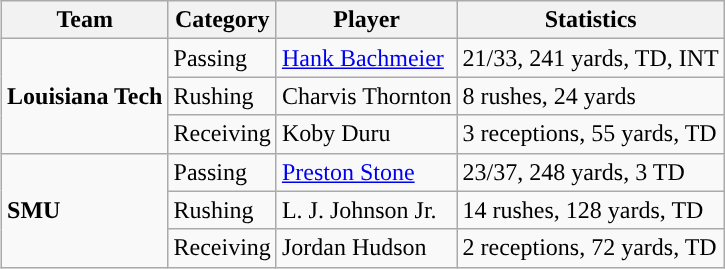<table class="wikitable" style="float: right;">
<tr>
<th>Team</th>
<th>Category</th>
<th>Player</th>
<th>Statistics</th>
</tr>
<tr>
<td rowspan=3><strong>Louisiana Tech</strong></td>
<td>Passing</td>
<td><a href='#'>Hank Bachmeier</a></td>
<td>21/33, 241 yards, TD, INT</td>
</tr>
<tr>
<td>Rushing</td>
<td>Charvis Thornton</td>
<td>8 rushes, 24 yards</td>
</tr>
<tr>
<td>Receiving</td>
<td>Koby Duru</td>
<td>3 receptions, 55 yards, TD</td>
</tr>
<tr>
<td rowspan=3><strong>SMU</strong></td>
<td>Passing</td>
<td><a href='#'>Preston Stone</a></td>
<td>23/37, 248 yards, 3 TD</td>
</tr>
<tr>
<td>Rushing</td>
<td>L. J. Johnson Jr.</td>
<td>14 rushes, 128 yards, TD</td>
</tr>
<tr>
<td>Receiving</td>
<td>Jordan Hudson</td>
<td>2 receptions, 72 yards, TD</td>
</tr>
</table>
